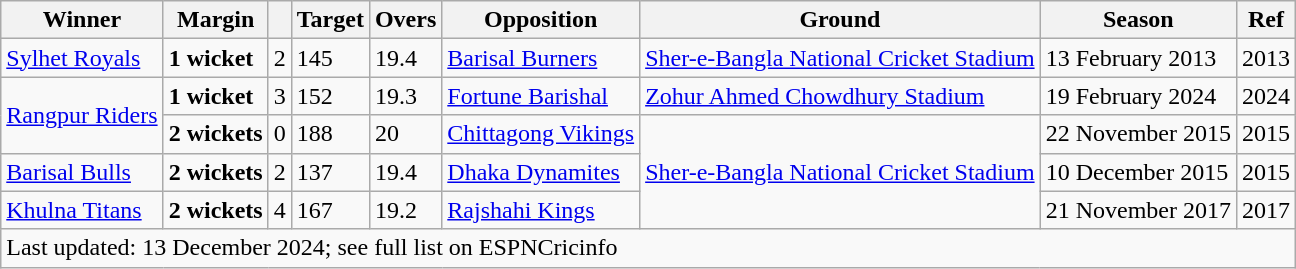<table class="wikitable">
<tr>
<th>Winner</th>
<th>Margin</th>
<th></th>
<th>Target</th>
<th>Overs</th>
<th>Opposition</th>
<th>Ground</th>
<th>Season</th>
<th>Ref</th>
</tr>
<tr>
<td><a href='#'>Sylhet Royals</a></td>
<td><strong>1 wicket</strong></td>
<td>2</td>
<td>145</td>
<td>19.4</td>
<td><a href='#'>Barisal Burners</a></td>
<td><a href='#'>Sher-e-Bangla National Cricket Stadium</a></td>
<td>13 February 2013</td>
<td>2013</td>
</tr>
<tr>
<td rowspan="2"><a href='#'>Rangpur Riders</a></td>
<td><strong>1 wicket</strong></td>
<td>3</td>
<td>152</td>
<td>19.3</td>
<td><a href='#'>Fortune Barishal</a></td>
<td><a href='#'>Zohur Ahmed Chowdhury Stadium</a></td>
<td>19 February 2024</td>
<td>2024</td>
</tr>
<tr>
<td><strong>2 wickets</strong></td>
<td>0</td>
<td>188</td>
<td>20</td>
<td><a href='#'>Chittagong Vikings</a></td>
<td rowspan="3"><a href='#'>Sher-e-Bangla National Cricket Stadium</a></td>
<td>22 November 2015</td>
<td>2015</td>
</tr>
<tr>
<td><a href='#'>Barisal Bulls</a></td>
<td><strong>2 wickets</strong></td>
<td>2</td>
<td>137</td>
<td>19.4</td>
<td><a href='#'>Dhaka Dynamites</a></td>
<td>10 December 2015</td>
<td>2015</td>
</tr>
<tr>
<td><a href='#'>Khulna Titans</a></td>
<td><strong>2 wickets</strong></td>
<td>4</td>
<td>167</td>
<td>19.2</td>
<td><a href='#'>Rajshahi Kings</a></td>
<td>21 November 2017</td>
<td>2017</td>
</tr>
<tr>
<td colspan="10">Last updated: 13 December 2024; see full list on ESPNCricinfo</td>
</tr>
</table>
